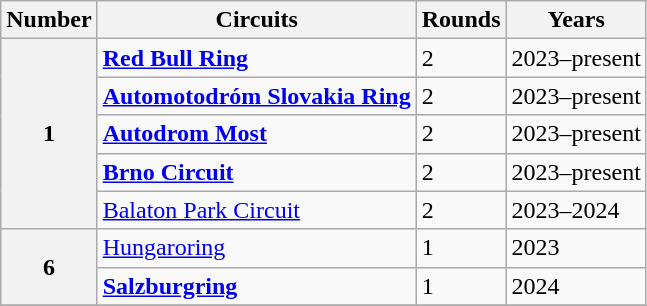<table class="wikitable" style="text-align=center">
<tr>
<th>Number</th>
<th>Circuits</th>
<th>Rounds</th>
<th>Years</th>
</tr>
<tr>
<th rowspan="5">1</th>
<td> <strong><a href='#'>Red Bull Ring</a></strong></td>
<td>2</td>
<td>2023–present</td>
</tr>
<tr>
<td> <strong><a href='#'>Automotodróm Slovakia Ring</a></strong></td>
<td>2</td>
<td>2023–present</td>
</tr>
<tr>
<td> <strong><a href='#'>Autodrom Most</a></strong></td>
<td>2</td>
<td>2023–present</td>
</tr>
<tr>
<td> <strong><a href='#'>Brno Circuit</a></strong></td>
<td>2</td>
<td>2023–present</td>
</tr>
<tr>
<td> <a href='#'>Balaton Park Circuit</a></td>
<td>2</td>
<td>2023–2024</td>
</tr>
<tr>
<th rowspan="2">6</th>
<td> <a href='#'>Hungaroring</a></td>
<td>1</td>
<td>2023</td>
</tr>
<tr>
<td> <strong><a href='#'>Salzburgring</a></strong></td>
<td>1</td>
<td>2024</td>
</tr>
<tr>
</tr>
</table>
